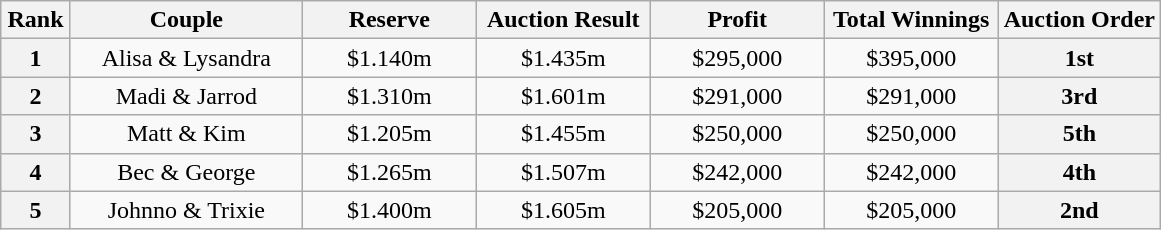<table class="wikitable sortable" style="text-align:center">
<tr>
<th scope="col" style="width:6%;">Rank</th>
<th scope="col" style="width:20%;">Couple</th>
<th scope="col" style="width:15%;">Reserve</th>
<th scope="col" style="width:15%;">Auction Result</th>
<th scope="col" style="width:15%;">Profit</th>
<th scope="col" style="width:15%;">Total Winnings</th>
<th scope="col" style="width:14%;">Auction Order</th>
</tr>
<tr>
<th>1</th>
<td>Alisa & Lysandra</td>
<td>$1.140m</td>
<td>$1.435m</td>
<td>$295,000</td>
<td>$395,000</td>
<th>1st</th>
</tr>
<tr>
<th>2</th>
<td>Madi & Jarrod</td>
<td>$1.310m</td>
<td>$1.601m</td>
<td>$291,000</td>
<td>$291,000</td>
<th>3rd</th>
</tr>
<tr>
<th>3</th>
<td>Matt & Kim</td>
<td>$1.205m</td>
<td>$1.455m</td>
<td>$250,000</td>
<td>$250,000</td>
<th>5th</th>
</tr>
<tr>
<th>4</th>
<td>Bec & George</td>
<td>$1.265m</td>
<td>$1.507m</td>
<td>$242,000</td>
<td>$242,000</td>
<th>4th</th>
</tr>
<tr>
<th>5</th>
<td>Johnno & Trixie</td>
<td>$1.400m</td>
<td>$1.605m</td>
<td>$205,000</td>
<td>$205,000</td>
<th>2nd</th>
</tr>
</table>
